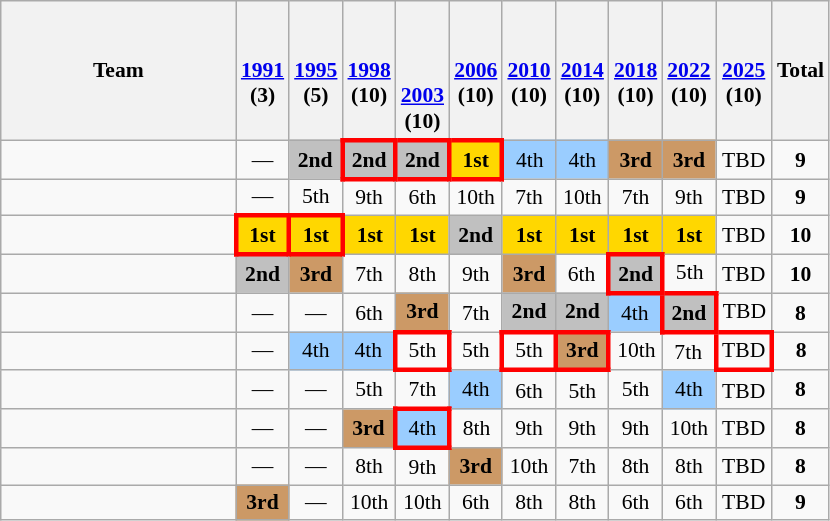<table class="wikitable" style="text-align:center; font-size:90%">
<tr>
<th width=150>Team</th>
<th><br><a href='#'>1991</a><br>(3)</th>
<th><br><a href='#'>1995</a><br>(5)</th>
<th><br><a href='#'>1998</a><br>(10)</th>
<th><br><br><br><a href='#'>2003</a><br>(10)</th>
<th><br><a href='#'>2006</a><br>(10)</th>
<th><br><a href='#'>2010</a><br>(10)</th>
<th><br><a href='#'>2014</a><br>(10)</th>
<th><br><a href='#'>2018</a><br>(10)</th>
<th><br><a href='#'>2022</a><br>(10)</th>
<th><br><a href='#'>2025</a><br>(10)</th>
<th>Total</th>
</tr>
<tr>
<td align=left></td>
<td>—</td>
<td bgcolor=Silver><strong>2nd</strong></td>
<td style="border: 3px solid red" bgcolor=Silver><strong>2nd</strong></td>
<td style="border: 3px solid red" bgcolor=Silver><strong>2nd</strong></td>
<td style="border: 3px solid red" bgcolor=Gold><strong>1st</strong></td>
<td bgcolor=#9acdff>4th</td>
<td bgcolor=#9acdff>4th</td>
<td bgcolor=#cc9966><strong>3rd</strong></td>
<td bgcolor=#cc9966><strong>3rd</strong></td>
<td>TBD</td>
<td><strong>9</strong></td>
</tr>
<tr>
<td align=left></td>
<td>—</td>
<td>5th</td>
<td>9th</td>
<td>6th</td>
<td>10th</td>
<td>7th</td>
<td>10th</td>
<td>7th</td>
<td>9th</td>
<td>TBD</td>
<td><strong>9</strong></td>
</tr>
<tr>
<td align=left></td>
<td style="border: 3px solid red" bgcolor=Gold><strong>1st</strong></td>
<td style="border: 3px solid red" bgcolor=Gold><strong>1st</strong></td>
<td bgcolor=Gold><strong>1st</strong></td>
<td bgcolor=Gold><strong>1st</strong></td>
<td bgcolor=Silver><strong>2nd</strong></td>
<td bgcolor=Gold><strong>1st</strong></td>
<td bgcolor=Gold><strong>1st</strong></td>
<td bgcolor=Gold><strong>1st</strong></td>
<td bgcolor=Gold><strong>1st</strong></td>
<td>TBD</td>
<td><strong>10</strong></td>
</tr>
<tr>
<td align=left></td>
<td bgcolor=Silver><strong>2nd</strong></td>
<td bgcolor=#cc9966><strong>3rd</strong></td>
<td>7th</td>
<td>8th</td>
<td>9th</td>
<td bgcolor=#cc9966><strong>3rd</strong></td>
<td>6th</td>
<td style="border: 3px solid red" bgcolor=Silver><strong>2nd</strong></td>
<td>5th</td>
<td>TBD</td>
<td><strong>10</strong></td>
</tr>
<tr>
<td align=left></td>
<td>—</td>
<td>—</td>
<td>6th</td>
<td bgcolor=#cc9966><strong>3rd</strong></td>
<td>7th</td>
<td bgcolor=Silver><strong>2nd</strong></td>
<td bgcolor=Silver><strong>2nd</strong></td>
<td bgcolor=#9acdff>4th</td>
<td style="border: 3px solid red" bgcolor=Silver><strong>2nd</strong></td>
<td>TBD</td>
<td><strong>8</strong></td>
</tr>
<tr>
<td align=left></td>
<td>—</td>
<td bgcolor=#9acdff>4th</td>
<td bgcolor=#9acdff>4th</td>
<td style="border: 3px solid red">5th</td>
<td>5th</td>
<td style="border: 3px solid red">5th</td>
<td style="border: 3px solid red" bgcolor=cc9966><strong>3rd</strong></td>
<td>10th</td>
<td>7th</td>
<td style="border: 3px solid red">TBD</td>
<td><strong>8</strong></td>
</tr>
<tr>
<td align=left></td>
<td>—</td>
<td>—</td>
<td>5th</td>
<td>7th</td>
<td bgcolor=#9acdff>4th</td>
<td>6th</td>
<td>5th</td>
<td>5th</td>
<td bgcolor=#9acdff>4th</td>
<td>TBD</td>
<td><strong>8</strong></td>
</tr>
<tr>
<td align=left></td>
<td>—</td>
<td>—</td>
<td bgcolor=#cc9966><strong>3rd</strong></td>
<td bgcolor=#9acdff style="border:3px solid red">4th</td>
<td>8th</td>
<td>9th</td>
<td>9th</td>
<td>9th</td>
<td>10th</td>
<td>TBD</td>
<td><strong>8</strong></td>
</tr>
<tr>
<td align=left></td>
<td>—</td>
<td>—</td>
<td>8th</td>
<td>9th</td>
<td bgcolor=#cc9966><strong>3rd</strong></td>
<td>10th</td>
<td>7th</td>
<td>8th</td>
<td>8th</td>
<td>TBD</td>
<td><strong>8</strong></td>
</tr>
<tr>
<td align=left></td>
<td bgcolor=#cc9966><strong>3rd</strong></td>
<td>—</td>
<td>10th</td>
<td>10th</td>
<td>6th</td>
<td>8th</td>
<td>8th</td>
<td>6th</td>
<td>6th</td>
<td>TBD</td>
<td><strong>9</strong></td>
</tr>
</table>
